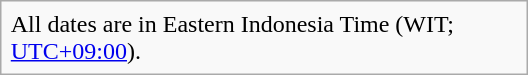<table class="infobox selfreference" style="width:22em;">
<tr>
<td>All dates are in Eastern Indonesia Time (WIT; <a href='#'>UTC+09:00</a>).</td>
</tr>
</table>
